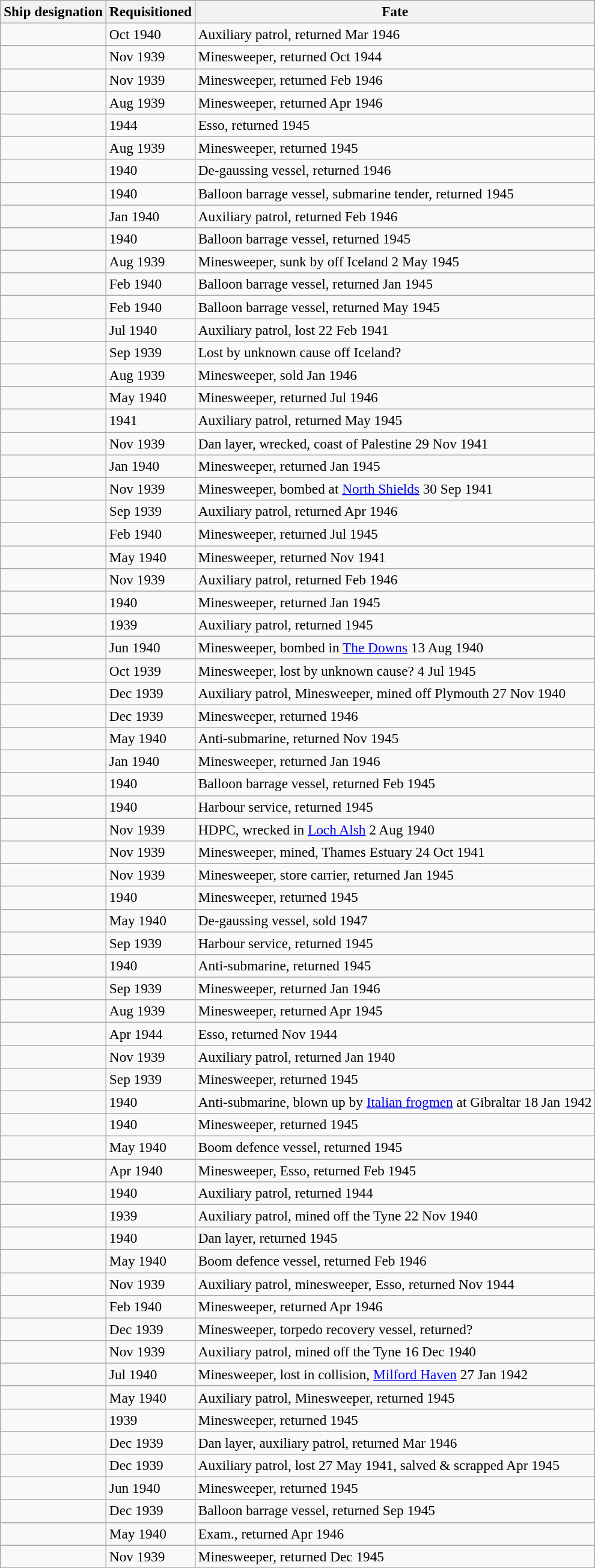<table class="wikitable" style="font-size:97%;">
<tr>
<th>Ship designation</th>
<th>Requisitioned</th>
<th>Fate</th>
</tr>
<tr>
<td></td>
<td>Oct 1940</td>
<td>Auxiliary patrol, returned Mar 1946</td>
</tr>
<tr>
<td></td>
<td>Nov 1939</td>
<td>Minesweeper, returned Oct 1944</td>
</tr>
<tr>
<td></td>
<td>Nov 1939</td>
<td>Minesweeper, returned Feb 1946</td>
</tr>
<tr>
<td></td>
<td>Aug 1939</td>
<td>Minesweeper, returned Apr 1946</td>
</tr>
<tr>
<td></td>
<td>1944</td>
<td>Esso, returned 1945</td>
</tr>
<tr>
<td></td>
<td>Aug 1939</td>
<td>Minesweeper, returned 1945</td>
</tr>
<tr>
<td></td>
<td>1940</td>
<td>De-gaussing vessel, returned 1946</td>
</tr>
<tr>
<td></td>
<td>1940</td>
<td>Balloon barrage vessel, submarine tender, returned 1945</td>
</tr>
<tr>
<td></td>
<td>Jan 1940</td>
<td>Auxiliary patrol, returned Feb 1946</td>
</tr>
<tr>
<td></td>
<td>1940</td>
<td>Balloon barrage vessel, returned 1945</td>
</tr>
<tr>
<td></td>
<td>Aug 1939</td>
<td>Minesweeper, sunk by  off Iceland 2 May 1945</td>
</tr>
<tr>
<td></td>
<td>Feb 1940</td>
<td>Balloon barrage vessel, returned Jan 1945</td>
</tr>
<tr>
<td></td>
<td>Feb 1940</td>
<td>Balloon barrage vessel, returned May 1945</td>
</tr>
<tr>
<td></td>
<td>Jul 1940</td>
<td>Auxiliary patrol, lost 22 Feb 1941</td>
</tr>
<tr>
<td></td>
<td>Sep 1939</td>
<td>Lost by unknown cause off Iceland?</td>
</tr>
<tr>
<td></td>
<td>Aug 1939</td>
<td>Minesweeper, sold Jan 1946</td>
</tr>
<tr>
<td></td>
<td>May 1940</td>
<td>Minesweeper, returned Jul 1946</td>
</tr>
<tr>
<td></td>
<td>1941</td>
<td>Auxiliary patrol, returned May 1945</td>
</tr>
<tr>
<td></td>
<td>Nov 1939</td>
<td>Dan layer, wrecked, coast of Palestine 29 Nov 1941</td>
</tr>
<tr>
<td></td>
<td>Jan 1940</td>
<td>Minesweeper, returned Jan 1945</td>
</tr>
<tr>
<td></td>
<td>Nov 1939</td>
<td>Minesweeper, bombed at <a href='#'>North Shields</a> 30 Sep 1941</td>
</tr>
<tr>
<td></td>
<td>Sep 1939</td>
<td>Auxiliary patrol, returned Apr 1946</td>
</tr>
<tr>
<td></td>
<td>Feb 1940</td>
<td>Minesweeper, returned Jul 1945</td>
</tr>
<tr>
<td></td>
<td>May 1940</td>
<td>Minesweeper, returned Nov 1941</td>
</tr>
<tr>
<td></td>
<td>Nov 1939</td>
<td>Auxiliary patrol, returned Feb 1946</td>
</tr>
<tr>
<td></td>
<td>1940</td>
<td>Minesweeper, returned Jan 1945</td>
</tr>
<tr>
<td></td>
<td>1939</td>
<td>Auxiliary patrol, returned 1945</td>
</tr>
<tr>
<td></td>
<td>Jun 1940</td>
<td>Minesweeper, bombed in <a href='#'>The Downs</a> 13 Aug 1940</td>
</tr>
<tr>
<td></td>
<td>Oct 1939</td>
<td>Minesweeper, lost by unknown cause? 4 Jul 1945</td>
</tr>
<tr>
<td></td>
<td>Dec 1939</td>
<td>Auxiliary patrol, Minesweeper, mined off Plymouth 27 Nov 1940</td>
</tr>
<tr>
<td></td>
<td>Dec 1939</td>
<td>Minesweeper, returned 1946</td>
</tr>
<tr>
<td></td>
<td>May 1940</td>
<td>Anti-submarine, returned Nov 1945</td>
</tr>
<tr>
<td></td>
<td>Jan 1940</td>
<td>Minesweeper, returned Jan 1946</td>
</tr>
<tr>
<td></td>
<td>1940</td>
<td>Balloon barrage vessel, returned Feb 1945</td>
</tr>
<tr>
<td></td>
<td>1940</td>
<td>Harbour service, returned 1945</td>
</tr>
<tr>
<td></td>
<td>Nov 1939</td>
<td>HDPC, wrecked in <a href='#'>Loch Alsh</a> 2 Aug 1940</td>
</tr>
<tr>
<td></td>
<td>Nov 1939</td>
<td>Minesweeper, mined, Thames Estuary 24 Oct 1941</td>
</tr>
<tr>
<td></td>
<td>Nov 1939</td>
<td>Minesweeper, store carrier, returned Jan 1945</td>
</tr>
<tr>
<td></td>
<td>1940</td>
<td>Minesweeper, returned 1945</td>
</tr>
<tr>
<td></td>
<td>May 1940</td>
<td>De-gaussing vessel, sold 1947</td>
</tr>
<tr>
<td></td>
<td>Sep 1939</td>
<td>Harbour service, returned 1945</td>
</tr>
<tr>
<td></td>
<td>1940</td>
<td>Anti-submarine, returned 1945</td>
</tr>
<tr>
<td></td>
<td>Sep 1939</td>
<td>Minesweeper, returned Jan 1946</td>
</tr>
<tr>
<td></td>
<td>Aug 1939</td>
<td>Minesweeper, returned Apr 1945</td>
</tr>
<tr>
<td></td>
<td>Apr 1944</td>
<td>Esso, returned Nov 1944</td>
</tr>
<tr>
<td></td>
<td>Nov 1939</td>
<td>Auxiliary patrol, returned Jan 1940</td>
</tr>
<tr>
<td></td>
<td>Sep 1939</td>
<td>Minesweeper, returned 1945</td>
</tr>
<tr>
<td></td>
<td>1940</td>
<td>Anti-submarine, blown up by <a href='#'>Italian frogmen</a> at Gibraltar 18 Jan 1942</td>
</tr>
<tr>
<td></td>
<td>1940</td>
<td>Minesweeper, returned 1945</td>
</tr>
<tr>
<td></td>
<td>May 1940</td>
<td>Boom defence vessel, returned 1945</td>
</tr>
<tr>
<td></td>
<td>Apr 1940</td>
<td>Minesweeper, Esso, returned Feb 1945</td>
</tr>
<tr>
<td></td>
<td>1940</td>
<td>Auxiliary patrol, returned 1944</td>
</tr>
<tr>
<td></td>
<td>1939</td>
<td>Auxiliary patrol, mined off the Tyne 22 Nov 1940</td>
</tr>
<tr>
<td></td>
<td>1940</td>
<td>Dan layer, returned 1945</td>
</tr>
<tr>
<td></td>
<td>May 1940</td>
<td>Boom defence vessel, returned Feb 1946</td>
</tr>
<tr>
<td></td>
<td>Nov 1939</td>
<td>Auxiliary patrol, minesweeper, Esso, returned Nov 1944</td>
</tr>
<tr>
<td></td>
<td>Feb 1940</td>
<td>Minesweeper, returned Apr 1946</td>
</tr>
<tr>
<td></td>
<td>Dec 1939</td>
<td>Minesweeper, torpedo recovery vessel, returned?</td>
</tr>
<tr>
<td></td>
<td>Nov 1939</td>
<td>Auxiliary patrol, mined off the Tyne 16 Dec 1940</td>
</tr>
<tr>
<td></td>
<td>Jul 1940</td>
<td>Minesweeper, lost in collision, <a href='#'>Milford Haven</a> 27 Jan 1942</td>
</tr>
<tr>
<td></td>
<td>May 1940</td>
<td>Auxiliary patrol, Minesweeper, returned 1945</td>
</tr>
<tr>
<td></td>
<td>1939</td>
<td>Minesweeper, returned 1945</td>
</tr>
<tr>
<td></td>
<td>Dec 1939</td>
<td>Dan layer, auxiliary patrol, returned Mar 1946</td>
</tr>
<tr>
<td></td>
<td>Dec 1939</td>
<td>Auxiliary patrol, lost 27 May 1941, salved & scrapped Apr 1945</td>
</tr>
<tr>
<td></td>
<td>Jun 1940</td>
<td>Minesweeper, returned 1945</td>
</tr>
<tr>
<td></td>
<td>Dec 1939</td>
<td>Balloon barrage vessel, returned Sep 1945</td>
</tr>
<tr>
<td></td>
<td>May 1940</td>
<td>Exam., returned Apr 1946</td>
</tr>
<tr>
<td></td>
<td>Nov 1939</td>
<td>Minesweeper, returned Dec 1945</td>
</tr>
<tr>
</tr>
</table>
